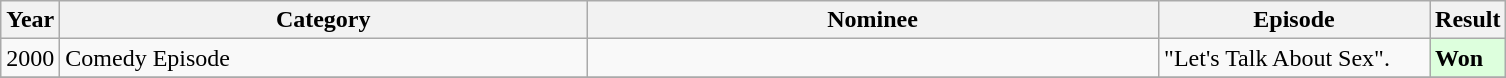<table class="wikitable">
<tr>
<th>Year</th>
<th width="35%">Category</th>
<th width="38%">Nominee</th>
<th width="18%">Episode</th>
<th>Result</th>
</tr>
<tr>
<td>2000</td>
<td>Comedy Episode</td>
<td></td>
<td>"Let's Talk About Sex".</td>
<td style="background: #ddffdd"><strong>Won</strong></td>
</tr>
<tr>
</tr>
</table>
